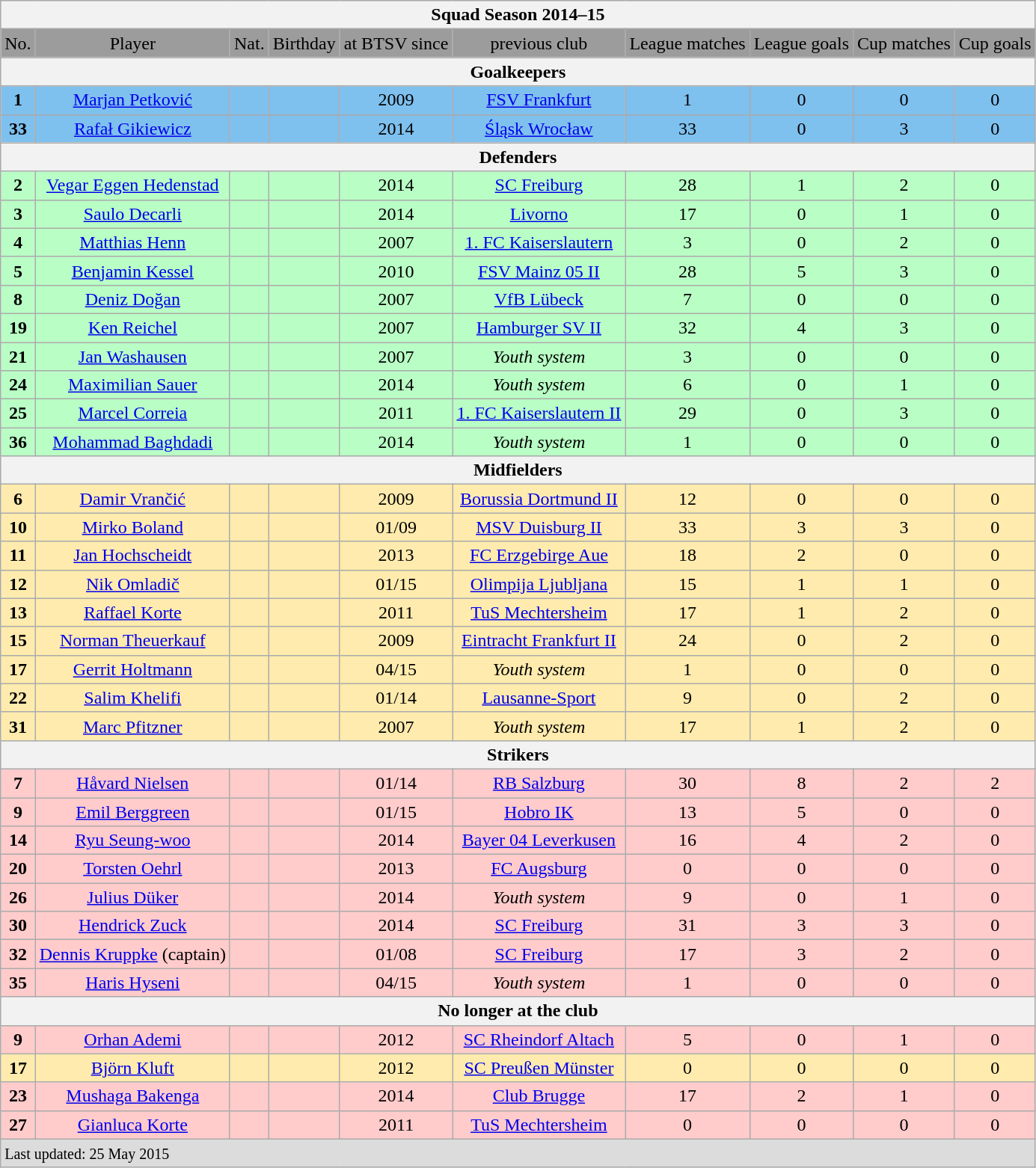<table class="wikitable">
<tr style="text-align:center; background:#dcdcdc;">
<th colspan=10>Squad Season 2014–15</th>
</tr>
<tr style="text-align:center; background:#9c9c9c;">
<td>No.</td>
<td>Player</td>
<td>Nat.</td>
<td>Birthday</td>
<td>at BTSV since</td>
<td>previous club</td>
<td>League matches</td>
<td>League goals</td>
<td>Cup matches</td>
<td>Cup goals</td>
</tr>
<tr style="text-align:center; background:#dcdcdc;">
<th colspan=10>Goalkeepers</th>
</tr>
<tr style="text-align:center; background:#7ec0ee;">
<td><strong>1</strong></td>
<td><a href='#'>Marjan Petković</a></td>
<td></td>
<td></td>
<td>2009</td>
<td><a href='#'>FSV Frankfurt</a></td>
<td>1</td>
<td>0</td>
<td>0</td>
<td>0</td>
</tr>
<tr style="text-align:center; background:#7ec0ee;">
<td><strong>33</strong></td>
<td><a href='#'>Rafał Gikiewicz</a></td>
<td></td>
<td></td>
<td>2014</td>
<td><a href='#'>Śląsk Wrocław</a></td>
<td>33</td>
<td>0</td>
<td>3</td>
<td>0</td>
</tr>
<tr style="text-align:center; background:#dcdcdc;">
<th colspan=10>Defenders</th>
</tr>
<tr style="text-align:center; background:#b9ffc5;">
<td><strong>2</strong></td>
<td><a href='#'>Vegar Eggen Hedenstad</a></td>
<td></td>
<td></td>
<td>2014</td>
<td><a href='#'>SC Freiburg</a></td>
<td>28</td>
<td>1</td>
<td>2</td>
<td>0</td>
</tr>
<tr style="text-align:center; background:#b9ffc5;">
<td><strong>3</strong></td>
<td><a href='#'>Saulo Decarli</a></td>
<td></td>
<td></td>
<td>2014</td>
<td><a href='#'>Livorno</a></td>
<td>17</td>
<td>0</td>
<td>1</td>
<td>0</td>
</tr>
<tr style="text-align:center; background:#b9ffc5;">
<td><strong>4</strong></td>
<td><a href='#'>Matthias Henn</a></td>
<td></td>
<td></td>
<td>2007</td>
<td><a href='#'>1. FC Kaiserslautern</a></td>
<td>3</td>
<td>0</td>
<td>2</td>
<td>0</td>
</tr>
<tr style="text-align:center; background:#b9ffc5;">
<td><strong>5</strong></td>
<td><a href='#'>Benjamin Kessel</a></td>
<td></td>
<td></td>
<td>2010</td>
<td><a href='#'>FSV Mainz 05 II</a></td>
<td>28</td>
<td>5</td>
<td>3</td>
<td>0</td>
</tr>
<tr style="text-align:center; background:#b9ffc5;">
<td><strong>8</strong></td>
<td><a href='#'>Deniz Doğan</a></td>
<td></td>
<td></td>
<td>2007</td>
<td><a href='#'>VfB Lübeck</a></td>
<td>7</td>
<td>0</td>
<td>0</td>
<td>0</td>
</tr>
<tr style="text-align:center; background:#b9ffc5;">
<td><strong>19</strong></td>
<td><a href='#'>Ken Reichel</a></td>
<td></td>
<td></td>
<td>2007</td>
<td><a href='#'>Hamburger SV II</a></td>
<td>32</td>
<td>4</td>
<td>3</td>
<td>0</td>
</tr>
<tr style="text-align:center; background:#b9ffc5;">
<td><strong>21</strong></td>
<td><a href='#'>Jan Washausen</a></td>
<td></td>
<td></td>
<td>2007</td>
<td><em>Youth system</em></td>
<td>3</td>
<td>0</td>
<td>0</td>
<td>0</td>
</tr>
<tr style="text-align:center; background:#b9ffc5;">
<td><strong>24</strong></td>
<td><a href='#'>Maximilian Sauer</a></td>
<td></td>
<td></td>
<td>2014</td>
<td><em>Youth system</em></td>
<td>6</td>
<td>0</td>
<td>1</td>
<td>0</td>
</tr>
<tr style="text-align:center; background:#b9ffc5;">
<td><strong>25</strong></td>
<td><a href='#'>Marcel Correia</a></td>
<td></td>
<td></td>
<td>2011</td>
<td><a href='#'>1. FC Kaiserslautern II</a></td>
<td>29</td>
<td>0</td>
<td>3</td>
<td>0</td>
</tr>
<tr style="text-align:center; background:#b9ffc5;">
<td><strong>36</strong></td>
<td><a href='#'>Mohammad Baghdadi</a></td>
<td></td>
<td></td>
<td>2014</td>
<td><em>Youth system</em></td>
<td>1</td>
<td>0</td>
<td>0</td>
<td>0</td>
</tr>
<tr style="text-align:center; background:#dcdcdc;">
<th colspan=10>Midfielders</th>
</tr>
<tr style="text-align:center; background:#ffebad;">
<td><strong>6</strong></td>
<td><a href='#'>Damir Vrančić</a></td>
<td></td>
<td></td>
<td>2009</td>
<td><a href='#'>Borussia Dortmund II</a></td>
<td>12</td>
<td>0</td>
<td>0</td>
<td>0</td>
</tr>
<tr style="text-align:center; background:#ffebad;">
<td><strong>10</strong></td>
<td><a href='#'>Mirko Boland</a></td>
<td></td>
<td></td>
<td>01/09</td>
<td><a href='#'>MSV Duisburg II</a></td>
<td>33</td>
<td>3</td>
<td>3</td>
<td>0</td>
</tr>
<tr style="text-align:center; background:#ffebad;">
<td><strong>11</strong></td>
<td><a href='#'>Jan Hochscheidt</a></td>
<td></td>
<td></td>
<td>2013</td>
<td><a href='#'>FC Erzgebirge Aue</a></td>
<td>18</td>
<td>2</td>
<td>0</td>
<td>0</td>
</tr>
<tr style="text-align:center; background:#ffebad;">
<td><strong>12</strong></td>
<td><a href='#'>Nik Omladič</a></td>
<td></td>
<td></td>
<td>01/15</td>
<td><a href='#'>Olimpija Ljubljana</a></td>
<td>15</td>
<td>1</td>
<td>1</td>
<td>0</td>
</tr>
<tr style="text-align:center; background:#ffebad;">
<td><strong>13</strong></td>
<td><a href='#'>Raffael Korte</a></td>
<td></td>
<td></td>
<td>2011</td>
<td><a href='#'>TuS Mechtersheim</a></td>
<td>17</td>
<td>1</td>
<td>2</td>
<td>0</td>
</tr>
<tr style="text-align:center; background:#ffebad;">
<td><strong>15</strong></td>
<td><a href='#'>Norman Theuerkauf</a></td>
<td></td>
<td></td>
<td>2009</td>
<td><a href='#'>Eintracht Frankfurt II</a></td>
<td>24</td>
<td>0</td>
<td>2</td>
<td>0</td>
</tr>
<tr style="text-align:center; background:#ffebad;">
<td><strong>17</strong></td>
<td><a href='#'>Gerrit Holtmann</a></td>
<td></td>
<td></td>
<td>04/15</td>
<td><em>Youth system</em></td>
<td>1</td>
<td>0</td>
<td>0</td>
<td>0</td>
</tr>
<tr style="text-align:center; background:#ffebad;">
<td><strong>22</strong></td>
<td><a href='#'>Salim Khelifi</a></td>
<td></td>
<td></td>
<td>01/14</td>
<td><a href='#'>Lausanne-Sport</a></td>
<td>9</td>
<td>0</td>
<td>2</td>
<td>0</td>
</tr>
<tr style="text-align:center; background:#ffebad;">
<td><strong>31</strong></td>
<td><a href='#'>Marc Pfitzner</a></td>
<td></td>
<td></td>
<td>2007</td>
<td><em>Youth system</em></td>
<td>17</td>
<td>1</td>
<td>2</td>
<td>0</td>
</tr>
<tr style="text-align:center; background:#dcdcdc;">
<th colspan=10>Strikers</th>
</tr>
<tr style="text-align:center; background:#ffcbcb;">
<td><strong>7</strong></td>
<td><a href='#'>Håvard Nielsen</a></td>
<td></td>
<td></td>
<td>01/14</td>
<td><a href='#'>RB Salzburg</a></td>
<td>30</td>
<td>8</td>
<td>2</td>
<td>2</td>
</tr>
<tr style="text-align:center; background:#ffcbcb;">
<td><strong>9</strong></td>
<td><a href='#'>Emil Berggreen</a></td>
<td></td>
<td></td>
<td>01/15</td>
<td><a href='#'>Hobro IK</a></td>
<td>13</td>
<td>5</td>
<td>0</td>
<td>0</td>
</tr>
<tr style="text-align:center; background:#ffcbcb;">
<td><strong>14</strong></td>
<td><a href='#'>Ryu Seung-woo</a></td>
<td></td>
<td></td>
<td>2014</td>
<td><a href='#'>Bayer 04 Leverkusen</a></td>
<td>16</td>
<td>4</td>
<td>2</td>
<td>0</td>
</tr>
<tr style="text-align:center; background:#ffcbcb;">
<td><strong>20</strong></td>
<td><a href='#'>Torsten Oehrl</a></td>
<td></td>
<td></td>
<td>2013</td>
<td><a href='#'>FC Augsburg</a></td>
<td>0</td>
<td>0</td>
<td>0</td>
<td>0</td>
</tr>
<tr style="text-align:center; background:#ffcbcb;">
<td><strong>26</strong></td>
<td><a href='#'>Julius Düker</a></td>
<td></td>
<td></td>
<td>2014</td>
<td><em>Youth system</em></td>
<td>9</td>
<td>0</td>
<td>1</td>
<td>0</td>
</tr>
<tr style="text-align:center; background:#ffcbcb;">
<td><strong>30</strong></td>
<td><a href='#'>Hendrick Zuck</a></td>
<td></td>
<td></td>
<td>2014</td>
<td><a href='#'>SC Freiburg</a></td>
<td>31</td>
<td>3</td>
<td>3</td>
<td>0</td>
</tr>
<tr style="text-align:center; background:#ffcbcb;">
<td><strong>32</strong></td>
<td><a href='#'>Dennis Kruppke</a> (captain)</td>
<td></td>
<td></td>
<td>01/08</td>
<td><a href='#'>SC Freiburg</a></td>
<td>17</td>
<td>3</td>
<td>2</td>
<td>0</td>
</tr>
<tr style="text-align:center; background:#ffcbcb;">
<td><strong>35</strong></td>
<td><a href='#'>Haris Hyseni</a></td>
<td></td>
<td></td>
<td>04/15</td>
<td><em>Youth system</em></td>
<td>1</td>
<td>0</td>
<td>0</td>
<td>0</td>
</tr>
<tr style="text-align:center; background:#dcdcdc;">
<th colspan=10>No longer at the club</th>
</tr>
<tr style="text-align:center; background:#ffcbcb;">
<td><strong>9</strong></td>
<td><a href='#'>Orhan Ademi</a></td>
<td></td>
<td></td>
<td>2012</td>
<td><a href='#'>SC Rheindorf Altach</a></td>
<td>5</td>
<td>0</td>
<td>1</td>
<td>0</td>
</tr>
<tr style="text-align:center; background:#ffebad;">
<td><strong>17</strong></td>
<td><a href='#'>Björn Kluft</a></td>
<td></td>
<td></td>
<td>2012</td>
<td><a href='#'>SC Preußen Münster</a></td>
<td>0</td>
<td>0</td>
<td>0</td>
<td>0</td>
</tr>
<tr style="text-align:center; background:#ffcbcb;">
<td><strong>23</strong></td>
<td><a href='#'>Mushaga Bakenga</a></td>
<td></td>
<td></td>
<td>2014</td>
<td><a href='#'>Club Brugge</a></td>
<td>17</td>
<td>2</td>
<td>1</td>
<td>0</td>
</tr>
<tr style="text-align:center; background:#ffcbcb;">
<td><strong>27</strong></td>
<td><a href='#'>Gianluca Korte</a></td>
<td></td>
<td></td>
<td>2011</td>
<td><a href='#'>TuS Mechtersheim</a></td>
<td>0</td>
<td>0</td>
<td>0</td>
<td>0</td>
</tr>
<tr style="text-align:left; background:#dcdcdc;">
<td colspan=10><small>Last updated: 25 May 2015</small></td>
</tr>
</table>
